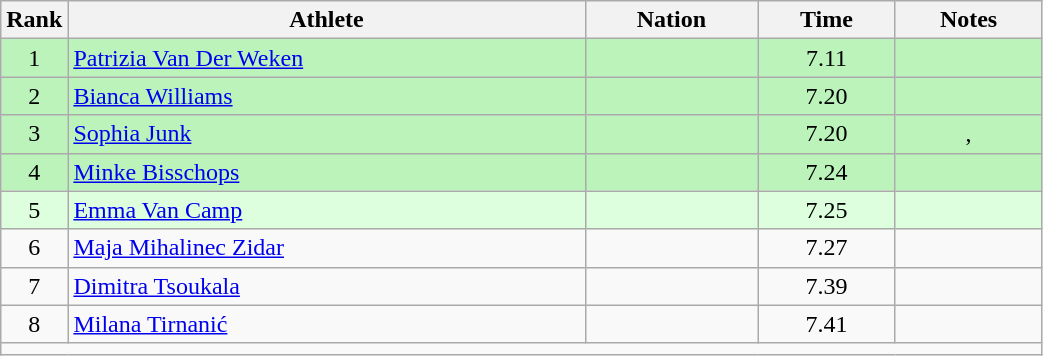<table class="wikitable sortable" style="text-align:center;width: 55%;">
<tr>
<th scope="col" style="width: 10px;">Rank</th>
<th scope="col">Athlete</th>
<th scope="col">Nation</th>
<th scope="col">Time</th>
<th scope="col">Notes</th>
</tr>
<tr bgcolor=bbf3bb>
<td>1</td>
<td align=left><a href='#'>Patrizia Van Der Weken</a></td>
<td align=left></td>
<td>7.11</td>
<td></td>
</tr>
<tr bgcolor=bbf3bb>
<td>2</td>
<td align=left><a href='#'>Bianca Williams</a></td>
<td align=left></td>
<td>7.20 </td>
<td></td>
</tr>
<tr bgcolor=bbf3bb>
<td>3</td>
<td align=left><a href='#'>Sophia Junk</a></td>
<td align=left></td>
<td>7.20 </td>
<td>, </td>
</tr>
<tr bgcolor=bbf3bb>
<td>4</td>
<td align=left><a href='#'>Minke Bisschops</a></td>
<td align=left></td>
<td>7.24</td>
<td></td>
</tr>
<tr bgcolor=ddffdd>
<td>5</td>
<td align=left><a href='#'>Emma Van Camp</a></td>
<td align=left></td>
<td>7.25</td>
<td></td>
</tr>
<tr>
<td>6</td>
<td align=left><a href='#'>Maja Mihalinec Zidar</a></td>
<td align=left></td>
<td>7.27</td>
<td></td>
</tr>
<tr>
<td>7</td>
<td align=left><a href='#'>Dimitra Tsoukala</a></td>
<td align=left></td>
<td>7.39</td>
<td></td>
</tr>
<tr>
<td>8</td>
<td align=left><a href='#'>Milana Tirnanić</a></td>
<td align=left></td>
<td>7.41</td>
<td></td>
</tr>
<tr class="sortbottom">
<td colspan="5"></td>
</tr>
</table>
